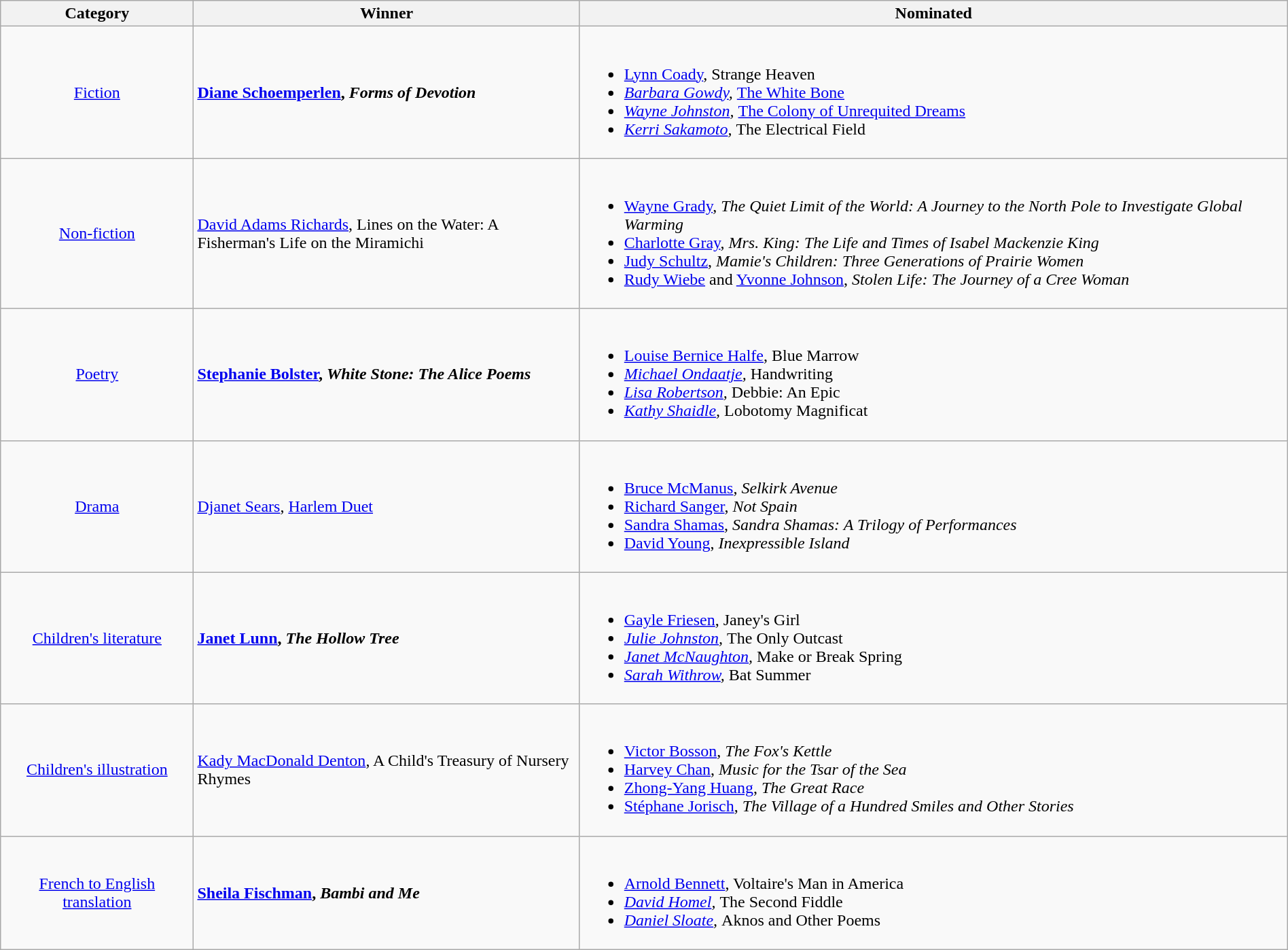<table class="wikitable" width="100%">
<tr>
<th width=15%>Category</th>
<th width=30%>Winner</th>
<th width=55%>Nominated</th>
</tr>
<tr>
<td align="center"><a href='#'>Fiction</a></td>
<td> <strong><a href='#'>Diane Schoemperlen</a>, <em>Forms of Devotion<strong><em></td>
<td><br><ul><li><a href='#'>Lynn Coady</a>, </em>Strange Heaven<em></li><li><a href='#'>Barbara Gowdy</a>, </em><a href='#'>The White Bone</a><em></li><li><a href='#'>Wayne Johnston</a>, </em><a href='#'>The Colony of Unrequited Dreams</a><em></li><li><a href='#'>Kerri Sakamoto</a>, </em>The Electrical Field<em></li></ul></td>
</tr>
<tr>
<td align="center"><a href='#'>Non-fiction</a></td>
<td> </strong><a href='#'>David Adams Richards</a>, </em>Lines on the Water: A Fisherman's Life on the Miramichi</em></strong></td>
<td><br><ul><li><a href='#'>Wayne Grady</a>, <em>The Quiet Limit of the World: A Journey to the North Pole to Investigate Global Warming</em></li><li><a href='#'>Charlotte Gray</a>, <em>Mrs. King: The Life and Times of Isabel Mackenzie King</em></li><li><a href='#'>Judy Schultz</a>, <em>Mamie's Children: Three Generations of Prairie Women</em></li><li><a href='#'>Rudy Wiebe</a> and <a href='#'>Yvonne Johnson</a>, <em>Stolen Life: The Journey of a Cree Woman</em></li></ul></td>
</tr>
<tr>
<td align="center"><a href='#'>Poetry</a></td>
<td> <strong><a href='#'>Stephanie Bolster</a>, <em>White Stone: The Alice Poems<strong><em></td>
<td><br><ul><li><a href='#'>Louise Bernice Halfe</a>, </em>Blue Marrow<em></li><li><a href='#'>Michael Ondaatje</a>, </em>Handwriting<em></li><li><a href='#'>Lisa Robertson</a>, </em>Debbie: An Epic<em></li><li><a href='#'>Kathy Shaidle</a>, </em>Lobotomy Magnificat<em></li></ul></td>
</tr>
<tr>
<td align="center"><a href='#'>Drama</a></td>
<td> </strong><a href='#'>Djanet Sears</a>, </em><a href='#'>Harlem Duet</a></em></strong></td>
<td><br><ul><li><a href='#'>Bruce McManus</a>, <em>Selkirk Avenue</em></li><li><a href='#'>Richard Sanger</a>, <em>Not Spain</em></li><li><a href='#'>Sandra Shamas</a>, <em>Sandra Shamas: A Trilogy of Performances</em></li><li><a href='#'>David Young</a>, <em>Inexpressible Island</em></li></ul></td>
</tr>
<tr>
<td align="center"><a href='#'>Children's literature</a></td>
<td> <strong><a href='#'>Janet Lunn</a>, <em>The Hollow Tree<strong><em></td>
<td><br><ul><li><a href='#'>Gayle Friesen</a>, </em>Janey's Girl<em></li><li><a href='#'>Julie Johnston</a>, </em>The Only Outcast<em></li><li><a href='#'>Janet McNaughton</a>, </em>Make or Break Spring<em></li><li><a href='#'>Sarah Withrow</a>, </em>Bat Summer<em></li></ul></td>
</tr>
<tr>
<td align="center"><a href='#'>Children's illustration</a></td>
<td> </strong><a href='#'>Kady MacDonald Denton</a>, </em>A Child's Treasury of Nursery Rhymes</em></strong></td>
<td><br><ul><li><a href='#'>Victor Bosson</a>, <em>The Fox's Kettle</em></li><li><a href='#'>Harvey Chan</a>, <em>Music for the Tsar of the Sea</em></li><li><a href='#'>Zhong-Yang Huang</a>, <em>The Great Race</em></li><li><a href='#'>Stéphane Jorisch</a>, <em>The Village of a Hundred Smiles and Other Stories</em></li></ul></td>
</tr>
<tr>
<td align="center"><a href='#'>French to English translation</a></td>
<td> <strong><a href='#'>Sheila Fischman</a>, <em>Bambi and Me<strong><em></td>
<td><br><ul><li><a href='#'>Arnold Bennett</a>, </em>Voltaire's Man in America<em></li><li><a href='#'>David Homel</a>, </em>The Second Fiddle<em></li><li><a href='#'>Daniel Sloate</a>, </em>Aknos and Other Poems<em></li></ul></td>
</tr>
</table>
